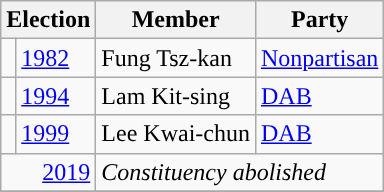<table class="wikitable">
<tr>
<th colspan="2">Election</th>
<th>Member</th>
<th>Party</th>
</tr>
<tr>
<td style="background-color: "></td>
<td><a href='#'>1982</a></td>
<td>Fung Tsz-kan</td>
<td><a href='#'>Nonpartisan</a></td>
</tr>
<tr>
<td style="background-color: "></td>
<td><a href='#'>1994</a></td>
<td>Lam Kit-sing</td>
<td><a href='#'>DAB</a></td>
</tr>
<tr>
<td style="background-color: "></td>
<td><a href='#'>1999</a></td>
<td>Lee Kwai-chun</td>
<td><a href='#'>DAB</a></td>
</tr>
<tr>
<td colspan=2 align=right><a href='#'>2019</a></td>
<td colspan=2><em>Constituency abolished</em></td>
</tr>
<tr>
</tr>
</table>
